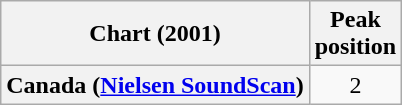<table class="wikitable plainrowheaders">
<tr>
<th scope="col">Chart (2001)</th>
<th scope="col">Peak<br>position</th>
</tr>
<tr>
<th scope="row">Canada (<a href='#'>Nielsen SoundScan</a>)</th>
<td align="center">2</td>
</tr>
</table>
